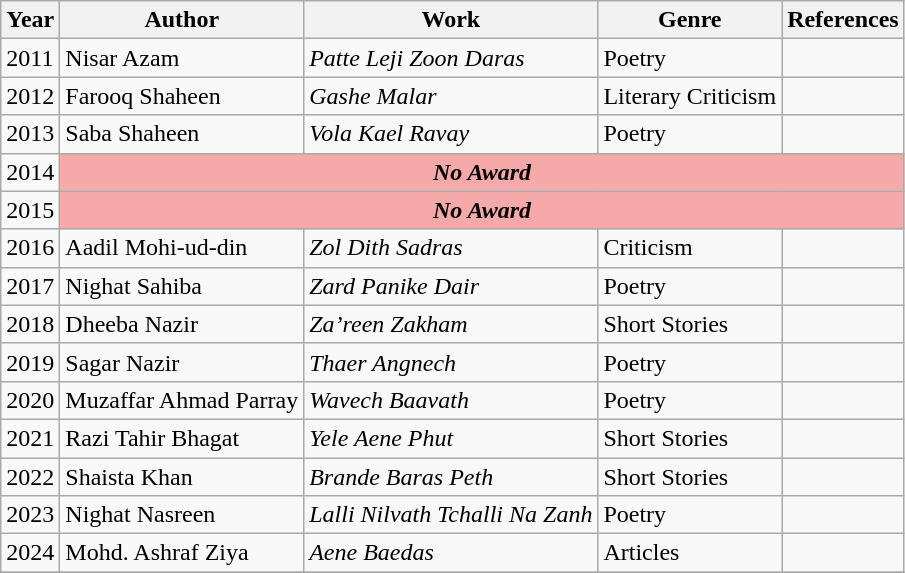<table class="wikitable">
<tr>
<th>Year</th>
<th>Author</th>
<th>Work</th>
<th>Genre</th>
<th class="unsortable">References</th>
</tr>
<tr>
<td>2011</td>
<td>Nisar Azam</td>
<td><em>Patte Leji Zoon Daras</em></td>
<td>Poetry</td>
<td></td>
</tr>
<tr>
<td>2012</td>
<td>Farooq Shaheen</td>
<td><em>Gashe Malar</em></td>
<td>Literary Criticism</td>
<td></td>
</tr>
<tr>
<td>2013</td>
<td>Saba Shaheen</td>
<td><em>Vola Kael Ravay</em></td>
<td>Poetry</td>
<td></td>
</tr>
<tr>
<td>2014</td>
<td style="background:#f5a9a9; text-align:center;" colspan=7><strong><em>No Award</em></strong></td>
</tr>
<tr>
<td>2015</td>
<td style="background:#f5a9a9; text-align:center;" colspan=7><strong><em>No Award</em></strong></td>
</tr>
<tr>
<td>2016</td>
<td>Aadil Mohi-ud-din</td>
<td><em>Zol Dith Sadras</em></td>
<td>Criticism</td>
<td></td>
</tr>
<tr>
<td>2017</td>
<td>Nighat Sahiba</td>
<td><em>Zard Panike Dair</em></td>
<td>Poetry</td>
<td></td>
</tr>
<tr>
<td>2018</td>
<td>Dheeba Nazir</td>
<td><em>Za’reen Zakham</em></td>
<td>Short Stories</td>
<td></td>
</tr>
<tr>
<td>2019</td>
<td>Sagar Nazir</td>
<td><em>Thaer Angnech</em></td>
<td>Poetry</td>
<td></td>
</tr>
<tr>
<td>2020</td>
<td>Muzaffar Ahmad Parray</td>
<td><em>Wavech Baavath</em></td>
<td>Poetry</td>
<td></td>
</tr>
<tr>
<td>2021</td>
<td>Razi Tahir Bhagat</td>
<td><em>Yele Aene Phut</em></td>
<td>Short Stories</td>
<td></td>
</tr>
<tr>
<td>2022</td>
<td>Shaista Khan</td>
<td><em>Brande Baras Peth</em></td>
<td>Short Stories</td>
<td></td>
</tr>
<tr>
<td>2023</td>
<td>Nighat Nasreen</td>
<td><em>Lalli Nilvath Tchalli Na Zanh</em></td>
<td>Poetry</td>
<td></td>
</tr>
<tr>
<td>2024</td>
<td>Mohd. Ashraf Ziya</td>
<td><em>Aene Baedas</em></td>
<td>Articles</td>
<td></td>
</tr>
<tr>
</tr>
</table>
